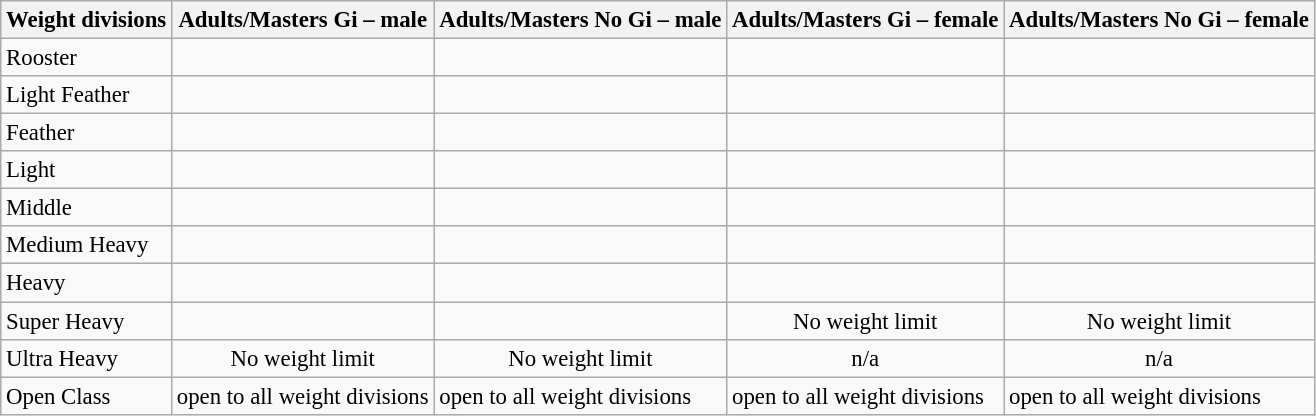<table class="wikitable" style="font-size:95%;">
<tr>
<th>Weight divisions</th>
<th>Adults/Masters Gi – male</th>
<th>Adults/Masters No Gi – male</th>
<th>Adults/Masters Gi – female</th>
<th>Adults/Masters No Gi – female</th>
</tr>
<tr align="center">
<td align="left">Rooster<br></td>
<td></td>
<td></td>
<td></td>
<td></td>
</tr>
<tr align="center">
<td align="left">Light Feather<br></td>
<td></td>
<td></td>
<td></td>
<td></td>
</tr>
<tr align="center">
<td align="left">Feather<br></td>
<td></td>
<td></td>
<td></td>
<td></td>
</tr>
<tr align="center">
<td align="left">Light<br></td>
<td></td>
<td></td>
<td></td>
<td></td>
</tr>
<tr align="center">
<td align="left">Middle<br></td>
<td></td>
<td></td>
<td></td>
<td></td>
</tr>
<tr align="center">
<td align="left">Medium Heavy<br></td>
<td></td>
<td></td>
<td></td>
<td></td>
</tr>
<tr align="center">
<td align="left">Heavy<br></td>
<td></td>
<td></td>
<td></td>
<td></td>
</tr>
<tr align="center">
<td align="left">Super Heavy<br></td>
<td></td>
<td></td>
<td>No weight limit</td>
<td>No weight limit</td>
</tr>
<tr align="center">
<td align="left">Ultra Heavy<br></td>
<td>No weight limit</td>
<td>No weight limit</td>
<td>n/a</td>
<td>n/a</td>
</tr>
<tr>
<td>Open Class<br></td>
<td>open to all weight divisions</td>
<td>open to all weight divisions</td>
<td>open to all weight divisions</td>
<td>open to all weight divisions</td>
</tr>
</table>
